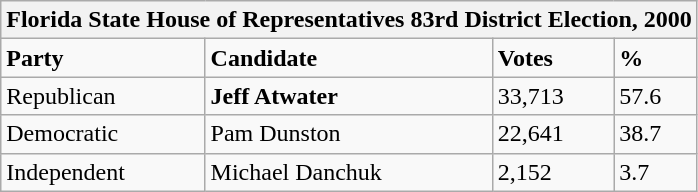<table class="wikitable">
<tr>
<th colspan="4">Florida State House of Representatives 83rd District Election, 2000</th>
</tr>
<tr>
<td><strong>Party</strong></td>
<td><strong>Candidate</strong></td>
<td><strong>Votes</strong></td>
<td><strong>%</strong></td>
</tr>
<tr>
<td>Republican</td>
<td><strong>Jeff Atwater</strong></td>
<td>33,713</td>
<td>57.6</td>
</tr>
<tr>
<td>Democratic</td>
<td>Pam Dunston</td>
<td>22,641</td>
<td>38.7</td>
</tr>
<tr>
<td>Independent</td>
<td>Michael Danchuk</td>
<td>2,152</td>
<td>3.7</td>
</tr>
</table>
